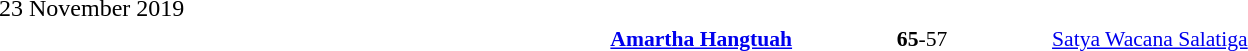<table cellspacing="1" style="width:100%;">
<tr>
<td>23 November 2019</td>
</tr>
<tr style="font-size:90%">
<td align="right"><a href='#'><strong>Amartha Hangtuah</strong></a></td>
<td></td>
<td align="center"><strong>65</strong>-57</td>
<td></td>
<td><a href='#'>Satya Wacana Salatiga</a></td>
</tr>
</table>
